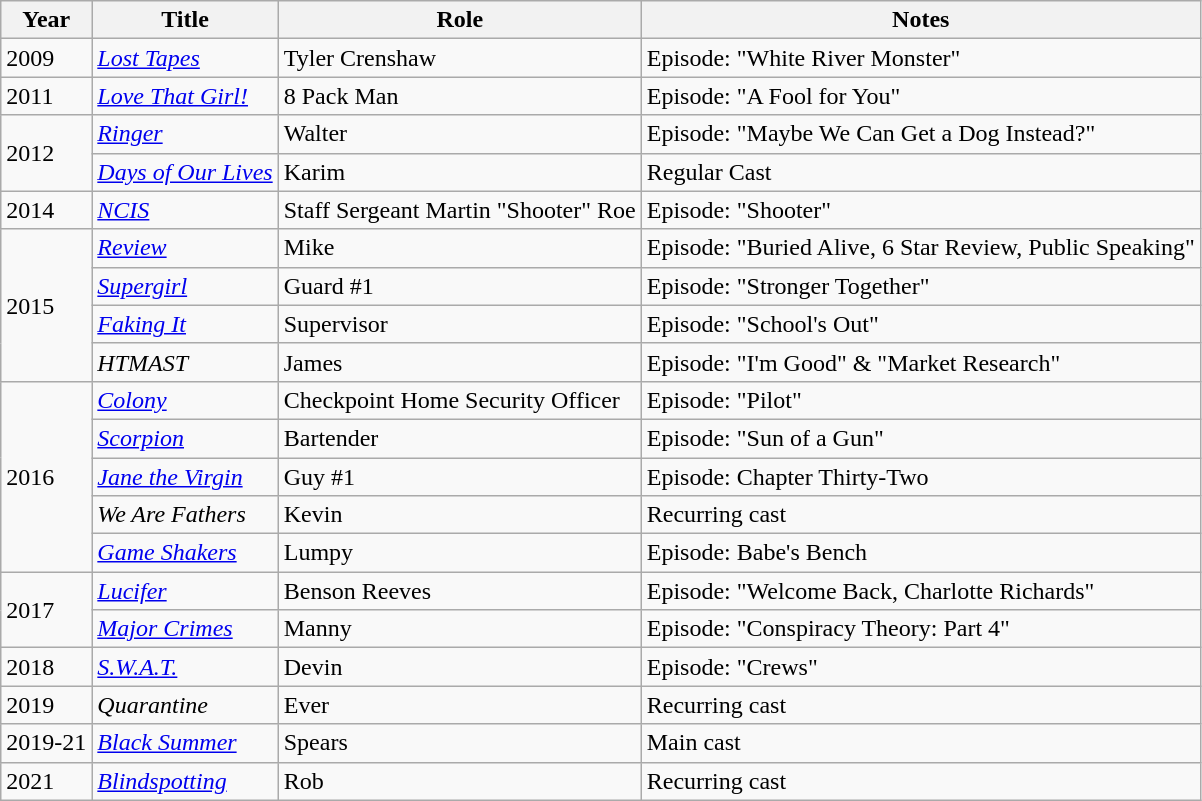<table class="wikitable sortable">
<tr>
<th>Year</th>
<th>Title</th>
<th>Role</th>
<th class="unsortable">Notes</th>
</tr>
<tr>
<td>2009</td>
<td><em><a href='#'>Lost Tapes</a></em></td>
<td>Tyler Crenshaw</td>
<td>Episode: "White River Monster"</td>
</tr>
<tr>
<td>2011</td>
<td><em><a href='#'>Love That Girl!</a></em></td>
<td>8 Pack Man</td>
<td>Episode: "A Fool for You"</td>
</tr>
<tr>
<td rowspan="2">2012</td>
<td><em><a href='#'>Ringer</a></em></td>
<td>Walter</td>
<td>Episode: "Maybe We Can Get a Dog Instead?"</td>
</tr>
<tr>
<td><em><a href='#'>Days of Our Lives</a></em></td>
<td>Karim</td>
<td>Regular Cast</td>
</tr>
<tr>
<td>2014</td>
<td><em><a href='#'>NCIS</a></em></td>
<td>Staff Sergeant Martin "Shooter" Roe</td>
<td>Episode: "Shooter"</td>
</tr>
<tr>
<td rowspan="4">2015</td>
<td><em><a href='#'>Review</a></em></td>
<td>Mike</td>
<td>Episode: "Buried Alive, 6 Star Review, Public Speaking"</td>
</tr>
<tr>
<td><em><a href='#'>Supergirl</a></em></td>
<td>Guard #1</td>
<td>Episode: "Stronger Together"</td>
</tr>
<tr>
<td><em><a href='#'>Faking It</a></em></td>
<td>Supervisor</td>
<td>Episode: "School's Out"</td>
</tr>
<tr>
<td><em>HTMAST</em></td>
<td>James</td>
<td>Episode: "I'm Good" & "Market Research"</td>
</tr>
<tr>
<td rowspan="5">2016</td>
<td><em><a href='#'>Colony</a></em></td>
<td>Checkpoint Home Security Officer</td>
<td>Episode: "Pilot"</td>
</tr>
<tr>
<td><em><a href='#'>Scorpion</a></em></td>
<td>Bartender</td>
<td>Episode: "Sun of a Gun"</td>
</tr>
<tr>
<td><em><a href='#'>Jane the Virgin</a></em></td>
<td>Guy #1</td>
<td>Episode: Chapter Thirty-Two</td>
</tr>
<tr>
<td><em>We Are Fathers</em></td>
<td>Kevin</td>
<td>Recurring cast</td>
</tr>
<tr>
<td><em><a href='#'>Game Shakers</a></em></td>
<td>Lumpy</td>
<td>Episode: Babe's Bench</td>
</tr>
<tr>
<td rowspan="2">2017</td>
<td><em><a href='#'>Lucifer</a></em></td>
<td>Benson Reeves</td>
<td>Episode: "Welcome Back, Charlotte Richards"</td>
</tr>
<tr>
<td><em><a href='#'>Major Crimes</a></em></td>
<td>Manny</td>
<td>Episode: "Conspiracy Theory: Part 4"</td>
</tr>
<tr>
<td>2018</td>
<td><em><a href='#'>S.W.A.T.</a></em></td>
<td>Devin</td>
<td>Episode: "Crews"</td>
</tr>
<tr>
<td>2019</td>
<td><em>Quarantine</em></td>
<td>Ever</td>
<td>Recurring cast</td>
</tr>
<tr>
<td>2019-21</td>
<td><em><a href='#'>Black Summer</a></em></td>
<td>Spears</td>
<td>Main cast</td>
</tr>
<tr>
<td>2021</td>
<td><em><a href='#'>Blindspotting</a></em></td>
<td>Rob</td>
<td>Recurring cast</td>
</tr>
</table>
